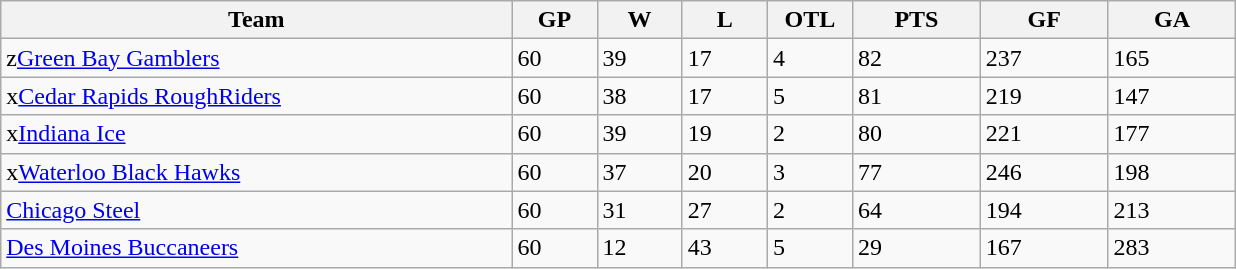<table class="wikitable">
<tr>
<th bgcolor="#DDDDFF" width="30%">Team</th>
<th bgcolor="#DDDDFF" width="5%">GP</th>
<th bgcolor="#DDDDFF" width="5%">W</th>
<th bgcolor="#DDDDFF" width="5%">L</th>
<th bgcolor="#DDDDFF" width="5%">OTL</th>
<th bgcolor="#DDDDFF" width="7.5%">PTS</th>
<th bgcolor="#DDDDFF" width="7.5%">GF</th>
<th bgcolor="#DDDDFF" width="7.5%">GA</th>
</tr>
<tr>
<td>z<a href='#'>Green Bay Gamblers</a></td>
<td>60</td>
<td>39</td>
<td>17</td>
<td>4</td>
<td>82</td>
<td>237</td>
<td>165</td>
</tr>
<tr>
<td>x<a href='#'>Cedar Rapids RoughRiders</a></td>
<td>60</td>
<td>38</td>
<td>17</td>
<td>5</td>
<td>81</td>
<td>219</td>
<td>147</td>
</tr>
<tr>
<td>x<a href='#'>Indiana Ice</a></td>
<td>60</td>
<td>39</td>
<td>19</td>
<td>2</td>
<td>80</td>
<td>221</td>
<td>177</td>
</tr>
<tr>
<td>x<a href='#'>Waterloo Black Hawks</a></td>
<td>60</td>
<td>37</td>
<td>20</td>
<td>3</td>
<td>77</td>
<td>246</td>
<td>198</td>
</tr>
<tr>
<td><a href='#'>Chicago Steel</a></td>
<td>60</td>
<td>31</td>
<td>27</td>
<td>2</td>
<td>64</td>
<td>194</td>
<td>213</td>
</tr>
<tr>
<td><a href='#'>Des Moines Buccaneers</a></td>
<td>60</td>
<td>12</td>
<td>43</td>
<td>5</td>
<td>29</td>
<td>167</td>
<td>283</td>
</tr>
</table>
